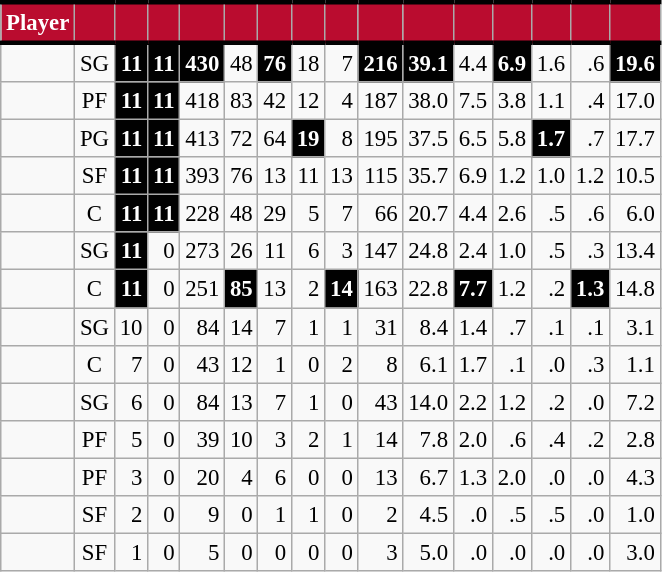<table class="wikitable sortable" style="font-size: 95%; text-align:right;">
<tr>
<th style="background:#BA0C2F; color:#FFFFFF; border-top:#010101 3px solid; border-bottom:#010101 3px solid;">Player</th>
<th style="background:#BA0C2F; color:#FFFFFF; border-top:#010101 3px solid; border-bottom:#010101 3px solid;"></th>
<th style="background:#BA0C2F; color:#FFFFFF; border-top:#010101 3px solid; border-bottom:#010101 3px solid;"></th>
<th style="background:#BA0C2F; color:#FFFFFF; border-top:#010101 3px solid; border-bottom:#010101 3px solid;"></th>
<th style="background:#BA0C2F; color:#FFFFFF; border-top:#010101 3px solid; border-bottom:#010101 3px solid;"></th>
<th style="background:#BA0C2F; color:#FFFFFF; border-top:#010101 3px solid; border-bottom:#010101 3px solid;"></th>
<th style="background:#BA0C2F; color:#FFFFFF; border-top:#010101 3px solid; border-bottom:#010101 3px solid;"></th>
<th style="background:#BA0C2F; color:#FFFFFF; border-top:#010101 3px solid; border-bottom:#010101 3px solid;"></th>
<th style="background:#BA0C2F; color:#FFFFFF; border-top:#010101 3px solid; border-bottom:#010101 3px solid;"></th>
<th style="background:#BA0C2F; color:#FFFFFF; border-top:#010101 3px solid; border-bottom:#010101 3px solid;"></th>
<th style="background:#BA0C2F; color:#FFFFFF; border-top:#010101 3px solid; border-bottom:#010101 3px solid;"></th>
<th style="background:#BA0C2F; color:#FFFFFF; border-top:#010101 3px solid; border-bottom:#010101 3px solid;"></th>
<th style="background:#BA0C2F; color:#FFFFFF; border-top:#010101 3px solid; border-bottom:#010101 3px solid;"></th>
<th style="background:#BA0C2F; color:#FFFFFF; border-top:#010101 3px solid; border-bottom:#010101 3px solid;"></th>
<th style="background:#BA0C2F; color:#FFFFFF; border-top:#010101 3px solid; border-bottom:#010101 3px solid;"></th>
<th style="background:#BA0C2F; color:#FFFFFF; border-top:#010101 3px solid; border-bottom:#010101 3px solid;"></th>
</tr>
<tr>
<td style="text-align:left;"></td>
<td style="text-align:center;">SG</td>
<td style="background:#010101; color:#FFFFFF;"><strong>11</strong></td>
<td style="background:#010101; color:#FFFFFF;"><strong>11</strong></td>
<td style="background:#010101; color:#FFFFFF;"><strong>430</strong></td>
<td>48</td>
<td style="background:#010101; color:#FFFFFF;"><strong>76</strong></td>
<td>18</td>
<td>7</td>
<td style="background:#010101; color:#FFFFFF;"><strong>216</strong></td>
<td style="background:#010101; color:#FFFFFF;"><strong>39.1</strong></td>
<td>4.4</td>
<td style="background:#010101; color:#FFFFFF;"><strong>6.9</strong></td>
<td>1.6</td>
<td>.6</td>
<td style="background:#010101; color:#FFFFFF;"><strong>19.6</strong></td>
</tr>
<tr>
<td style="text-align:left;"></td>
<td style="text-align:center;">PF</td>
<td style="background:#010101; color:#FFFFFF;"><strong>11</strong></td>
<td style="background:#010101; color:#FFFFFF;"><strong>11</strong></td>
<td>418</td>
<td>83</td>
<td>42</td>
<td>12</td>
<td>4</td>
<td>187</td>
<td>38.0</td>
<td>7.5</td>
<td>3.8</td>
<td>1.1</td>
<td>.4</td>
<td>17.0</td>
</tr>
<tr>
<td style="text-align:left;"></td>
<td style="text-align:center;">PG</td>
<td style="background:#010101; color:#FFFFFF;"><strong>11</strong></td>
<td style="background:#010101; color:#FFFFFF;"><strong>11</strong></td>
<td>413</td>
<td>72</td>
<td>64</td>
<td style="background:#010101; color:#FFFFFF;"><strong>19</strong></td>
<td>8</td>
<td>195</td>
<td>37.5</td>
<td>6.5</td>
<td>5.8</td>
<td style="background:#010101; color:#FFFFFF;"><strong>1.7</strong></td>
<td>.7</td>
<td>17.7</td>
</tr>
<tr>
<td style="text-align:left;"></td>
<td style="text-align:center;">SF</td>
<td style="background:#010101; color:#FFFFFF;"><strong>11</strong></td>
<td style="background:#010101; color:#FFFFFF;"><strong>11</strong></td>
<td>393</td>
<td>76</td>
<td>13</td>
<td>11</td>
<td>13</td>
<td>115</td>
<td>35.7</td>
<td>6.9</td>
<td>1.2</td>
<td>1.0</td>
<td>1.2</td>
<td>10.5</td>
</tr>
<tr>
<td style="text-align:left;"></td>
<td style="text-align:center;">C</td>
<td style="background:#010101; color:#FFFFFF;"><strong>11</strong></td>
<td style="background:#010101; color:#FFFFFF;"><strong>11</strong></td>
<td>228</td>
<td>48</td>
<td>29</td>
<td>5</td>
<td>7</td>
<td>66</td>
<td>20.7</td>
<td>4.4</td>
<td>2.6</td>
<td>.5</td>
<td>.6</td>
<td>6.0</td>
</tr>
<tr>
<td style="text-align:left;"></td>
<td style="text-align:center;">SG</td>
<td style="background:#010101; color:#FFFFFF;"><strong>11</strong></td>
<td>0</td>
<td>273</td>
<td>26</td>
<td>11</td>
<td>6</td>
<td>3</td>
<td>147</td>
<td>24.8</td>
<td>2.4</td>
<td>1.0</td>
<td>.5</td>
<td>.3</td>
<td>13.4</td>
</tr>
<tr>
<td style="text-align:left;"></td>
<td style="text-align:center;">C</td>
<td style="background:#010101; color:#FFFFFF;"><strong>11</strong></td>
<td>0</td>
<td>251</td>
<td style="background:#010101; color:#FFFFFF;"><strong>85</strong></td>
<td>13</td>
<td>2</td>
<td style="background:#010101; color:#FFFFFF;"><strong>14</strong></td>
<td>163</td>
<td>22.8</td>
<td style="background:#010101; color:#FFFFFF;"><strong>7.7</strong></td>
<td>1.2</td>
<td>.2</td>
<td style="background:#010101; color:#FFFFFF;"><strong>1.3</strong></td>
<td>14.8</td>
</tr>
<tr>
<td style="text-align:left;"></td>
<td style="text-align:center;">SG</td>
<td>10</td>
<td>0</td>
<td>84</td>
<td>14</td>
<td>7</td>
<td>1</td>
<td>1</td>
<td>31</td>
<td>8.4</td>
<td>1.4</td>
<td>.7</td>
<td>.1</td>
<td>.1</td>
<td>3.1</td>
</tr>
<tr>
<td style="text-align:left;"></td>
<td style="text-align:center;">C</td>
<td>7</td>
<td>0</td>
<td>43</td>
<td>12</td>
<td>1</td>
<td>0</td>
<td>2</td>
<td>8</td>
<td>6.1</td>
<td>1.7</td>
<td>.1</td>
<td>.0</td>
<td>.3</td>
<td>1.1</td>
</tr>
<tr>
<td style="text-align:left;"></td>
<td style="text-align:center;">SG</td>
<td>6</td>
<td>0</td>
<td>84</td>
<td>13</td>
<td>7</td>
<td>1</td>
<td>0</td>
<td>43</td>
<td>14.0</td>
<td>2.2</td>
<td>1.2</td>
<td>.2</td>
<td>.0</td>
<td>7.2</td>
</tr>
<tr>
<td style="text-align:left;"></td>
<td style="text-align:center;">PF</td>
<td>5</td>
<td>0</td>
<td>39</td>
<td>10</td>
<td>3</td>
<td>2</td>
<td>1</td>
<td>14</td>
<td>7.8</td>
<td>2.0</td>
<td>.6</td>
<td>.4</td>
<td>.2</td>
<td>2.8</td>
</tr>
<tr>
<td style="text-align:left;"></td>
<td style="text-align:center;">PF</td>
<td>3</td>
<td>0</td>
<td>20</td>
<td>4</td>
<td>6</td>
<td>0</td>
<td>0</td>
<td>13</td>
<td>6.7</td>
<td>1.3</td>
<td>2.0</td>
<td>.0</td>
<td>.0</td>
<td>4.3</td>
</tr>
<tr>
<td style="text-align:left;"></td>
<td style="text-align:center;">SF</td>
<td>2</td>
<td>0</td>
<td>9</td>
<td>0</td>
<td>1</td>
<td>1</td>
<td>0</td>
<td>2</td>
<td>4.5</td>
<td>.0</td>
<td>.5</td>
<td>.5</td>
<td>.0</td>
<td>1.0</td>
</tr>
<tr>
<td style="text-align:left;"></td>
<td style="text-align:center;">SF</td>
<td>1</td>
<td>0</td>
<td>5</td>
<td>0</td>
<td>0</td>
<td>0</td>
<td>0</td>
<td>3</td>
<td>5.0</td>
<td>.0</td>
<td>.0</td>
<td>.0</td>
<td>.0</td>
<td>3.0</td>
</tr>
</table>
